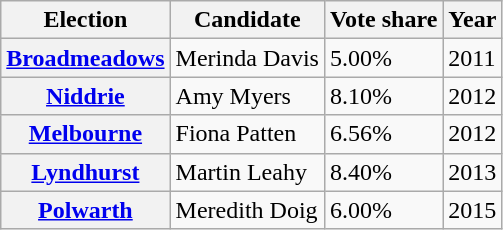<table class="wikitable">
<tr>
<th>Election</th>
<th>Candidate</th>
<th>Vote share</th>
<th>Year</th>
</tr>
<tr>
<th><a href='#'>Broadmeadows</a></th>
<td>Merinda Davis</td>
<td>5.00%</td>
<td>2011</td>
</tr>
<tr>
<th><a href='#'>Niddrie</a></th>
<td>Amy Myers</td>
<td>8.10%</td>
<td>2012</td>
</tr>
<tr>
<th><a href='#'>Melbourne</a></th>
<td>Fiona Patten</td>
<td>6.56%</td>
<td>2012</td>
</tr>
<tr>
<th><a href='#'>Lyndhurst</a></th>
<td>Martin Leahy</td>
<td>8.40%</td>
<td>2013</td>
</tr>
<tr>
<th><a href='#'>Polwarth</a></th>
<td>Meredith Doig</td>
<td>6.00%</td>
<td>2015</td>
</tr>
</table>
